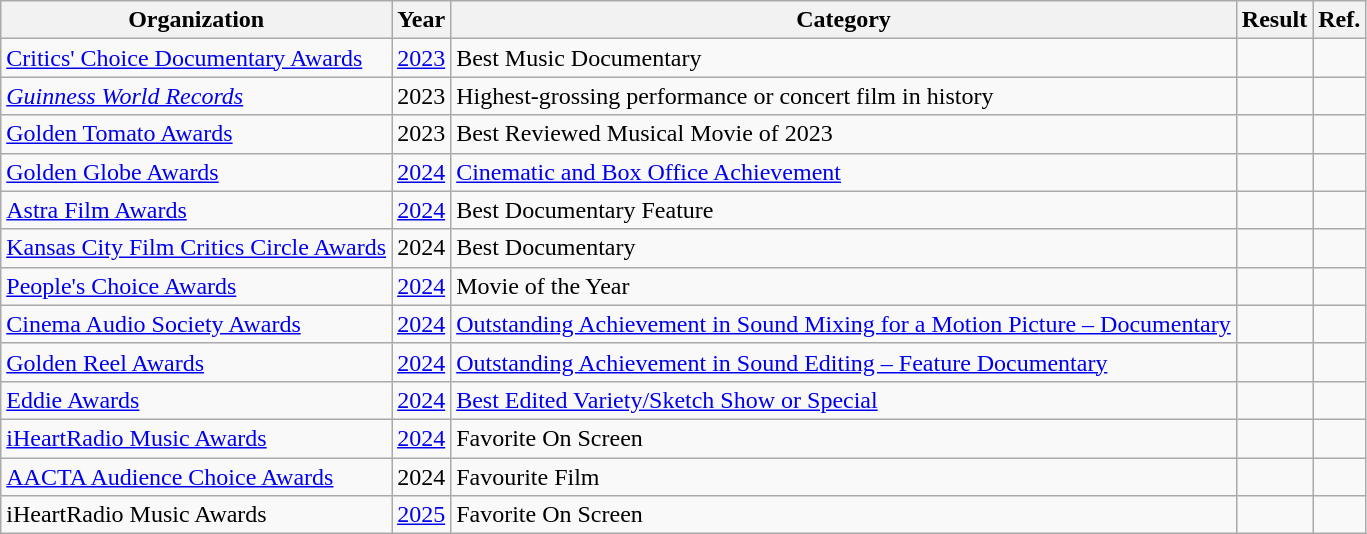<table class="wikitable">
<tr>
<th>Organization</th>
<th>Year</th>
<th>Category</th>
<th>Result</th>
<th>Ref.</th>
</tr>
<tr>
<td><a href='#'>Critics' Choice Documentary Awards</a></td>
<td><a href='#'>2023</a></td>
<td>Best Music Documentary</td>
<td></td>
<td></td>
</tr>
<tr>
<td><em><a href='#'>Guinness World Records</a></em></td>
<td>2023</td>
<td>Highest-grossing performance or concert film in history</td>
<td></td>
<td></td>
</tr>
<tr>
<td><a href='#'>Golden Tomato Awards</a></td>
<td>2023</td>
<td>Best Reviewed Musical Movie of 2023</td>
<td></td>
<td></td>
</tr>
<tr>
<td><a href='#'>Golden Globe Awards</a></td>
<td><a href='#'>2024</a></td>
<td><a href='#'>Cinematic and Box Office Achievement</a></td>
<td></td>
<td></td>
</tr>
<tr>
<td><a href='#'>Astra Film Awards</a></td>
<td><a href='#'>2024</a></td>
<td>Best Documentary Feature</td>
<td></td>
<td></td>
</tr>
<tr>
<td><a href='#'>Kansas City Film Critics Circle Awards</a></td>
<td>2024</td>
<td>Best Documentary</td>
<td></td>
<td></td>
</tr>
<tr>
<td><a href='#'>People's Choice Awards</a></td>
<td><a href='#'>2024</a></td>
<td>Movie of the Year</td>
<td></td>
<td></td>
</tr>
<tr>
<td><a href='#'>Cinema Audio Society Awards</a></td>
<td><a href='#'>2024</a></td>
<td><a href='#'>Outstanding Achievement in Sound Mixing for a Motion Picture – Documentary</a></td>
<td></td>
<td></td>
</tr>
<tr>
<td><a href='#'>Golden Reel Awards</a></td>
<td><a href='#'>2024</a></td>
<td><a href='#'>Outstanding Achievement in Sound Editing – Feature Documentary</a></td>
<td></td>
<td></td>
</tr>
<tr>
<td><a href='#'>Eddie Awards</a></td>
<td><a href='#'>2024</a></td>
<td><a href='#'>Best Edited Variety/Sketch Show or Special</a></td>
<td></td>
<td></td>
</tr>
<tr>
<td><a href='#'>iHeartRadio Music Awards</a></td>
<td><a href='#'>2024</a></td>
<td>Favorite On Screen</td>
<td></td>
<td></td>
</tr>
<tr>
<td><a href='#'>AACTA Audience Choice Awards</a></td>
<td>2024</td>
<td>Favourite Film</td>
<td></td>
<td></td>
</tr>
<tr>
<td>iHeartRadio Music Awards</td>
<td><a href='#'>2025</a></td>
<td>Favorite On Screen</td>
<td></td>
<td></td>
</tr>
</table>
